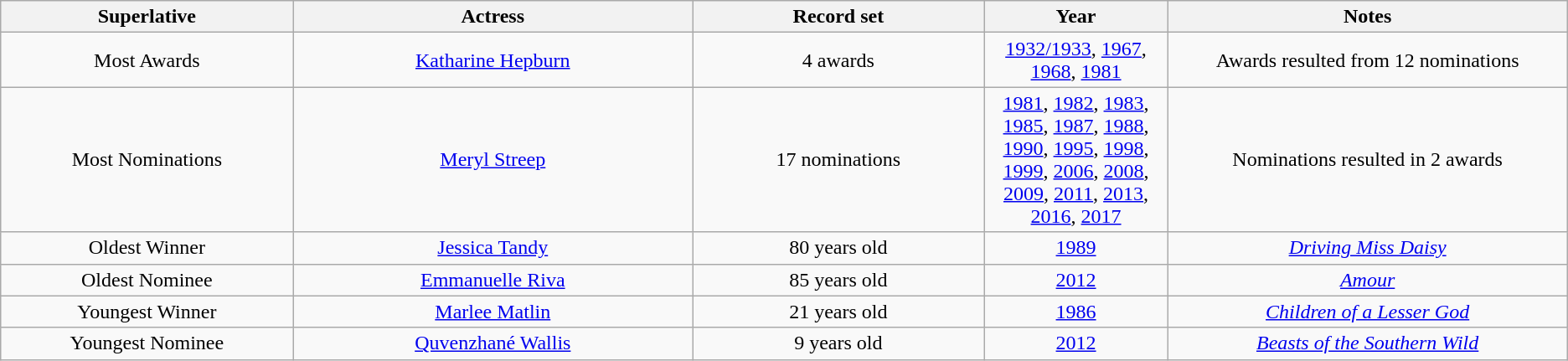<table class="wikitable" style="text-align: center">
<tr>
<th width="250">Superlative</th>
<th width="350">Actress</th>
<th width="250">Record set</th>
<th width="150">Year</th>
<th width="350">Notes</th>
</tr>
<tr>
<td>Most Awards</td>
<td><a href='#'>Katharine Hepburn</a></td>
<td>4 awards</td>
<td><a href='#'>1932/1933</a>, <a href='#'>1967</a>, <a href='#'>1968</a>, <a href='#'>1981</a></td>
<td>Awards resulted from 12 nominations</td>
</tr>
<tr>
<td>Most Nominations</td>
<td><a href='#'>Meryl Streep</a></td>
<td>17 nominations</td>
<td><a href='#'>1981</a>, <a href='#'>1982</a>, <a href='#'>1983</a>, <a href='#'>1985</a>, <a href='#'>1987</a>, <a href='#'>1988</a>, <a href='#'>1990</a>, <a href='#'>1995</a>, <a href='#'>1998</a>, <a href='#'>1999</a>, <a href='#'>2006</a>, <a href='#'>2008</a>, <a href='#'>2009</a>, <a href='#'>2011</a>, <a href='#'>2013</a>, <a href='#'>2016</a>, <a href='#'>2017</a></td>
<td>Nominations resulted in 2 awards</td>
</tr>
<tr>
<td>Oldest Winner</td>
<td><a href='#'>Jessica Tandy</a></td>
<td>80 years old</td>
<td><a href='#'>1989</a></td>
<td><em><a href='#'>Driving Miss Daisy</a></em></td>
</tr>
<tr>
<td>Oldest Nominee</td>
<td><a href='#'>Emmanuelle Riva</a></td>
<td>85 years old</td>
<td><a href='#'>2012</a></td>
<td><em><a href='#'>Amour</a></em></td>
</tr>
<tr>
<td>Youngest Winner</td>
<td><a href='#'>Marlee Matlin</a></td>
<td>21 years old</td>
<td><a href='#'>1986</a></td>
<td><em><a href='#'>Children of a Lesser God</a></em></td>
</tr>
<tr>
<td>Youngest Nominee</td>
<td><a href='#'>Quvenzhané Wallis</a></td>
<td>9 years old</td>
<td><a href='#'>2012</a></td>
<td><em><a href='#'>Beasts of the Southern Wild</a></em></td>
</tr>
</table>
